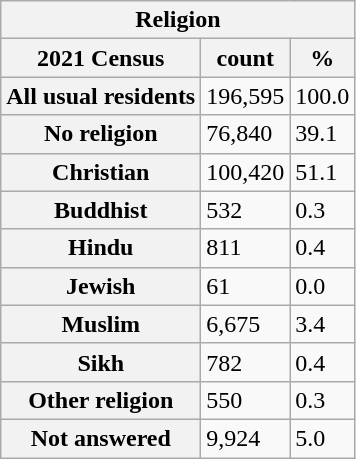<table class="wikitable sortable">
<tr>
<th colspan="3">Religion</th>
</tr>
<tr>
<th>2021 Census</th>
<th rowspan="1">count</th>
<th rowspan="1">%</th>
</tr>
<tr>
<th>All usual residents</th>
<td>196,595</td>
<td>100.0</td>
</tr>
<tr>
<th><abbr>No religion</abbr></th>
<td>76,840</td>
<td>39.1</td>
</tr>
<tr>
<th><abbr>Christian</abbr></th>
<td>100,420</td>
<td>51.1</td>
</tr>
<tr>
<th><abbr>Buddhist</abbr></th>
<td>532</td>
<td>0.3</td>
</tr>
<tr>
<th><abbr>Hindu</abbr></th>
<td>811</td>
<td>0.4</td>
</tr>
<tr>
<th><abbr>Jewish</abbr></th>
<td>61</td>
<td>0.0</td>
</tr>
<tr>
<th><abbr>Muslim</abbr></th>
<td>6,675</td>
<td>3.4</td>
</tr>
<tr>
<th><abbr>Sikh</abbr></th>
<td>782</td>
<td>0.4</td>
</tr>
<tr>
<th><abbr>Other religion</abbr></th>
<td>550</td>
<td>0.3</td>
</tr>
<tr>
<th><abbr>Not answered</abbr></th>
<td>9,924</td>
<td>5.0</td>
</tr>
</table>
